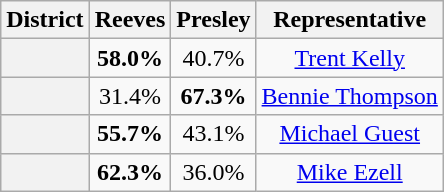<table class=wikitable>
<tr>
<th>District</th>
<th>Reeves</th>
<th>Presley</th>
<th>Representative</th>
</tr>
<tr align=center>
<th></th>
<td><strong>58.0%</strong></td>
<td>40.7%</td>
<td><a href='#'>Trent Kelly</a></td>
</tr>
<tr align=center>
<th></th>
<td>31.4%</td>
<td><strong>67.3%</strong></td>
<td><a href='#'>Bennie Thompson</a></td>
</tr>
<tr align=center>
<th></th>
<td><strong>55.7%</strong></td>
<td>43.1%</td>
<td><a href='#'>Michael Guest</a></td>
</tr>
<tr align=center>
<th></th>
<td><strong>62.3%</strong></td>
<td>36.0%</td>
<td><a href='#'>Mike Ezell</a></td>
</tr>
</table>
